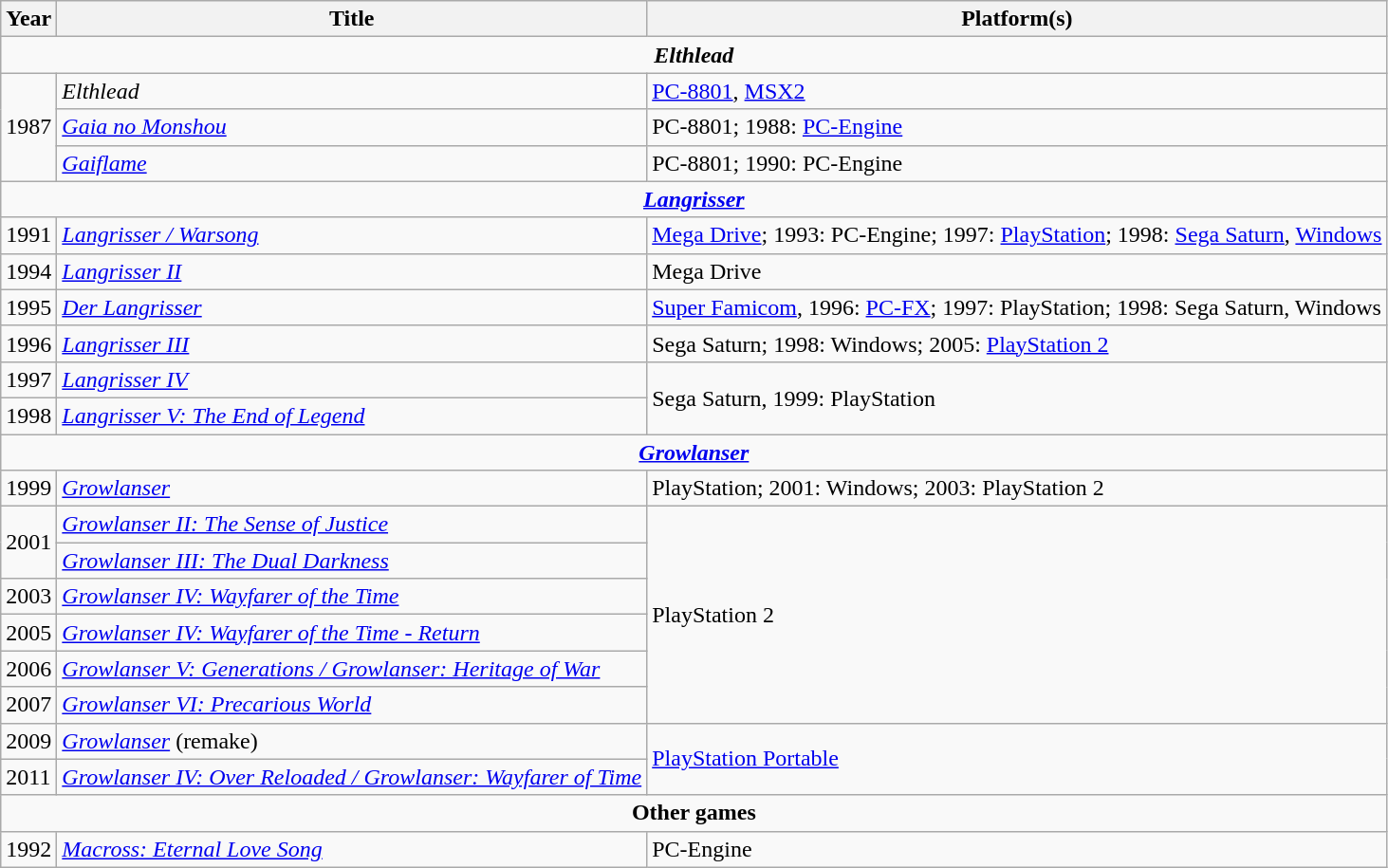<table class="wikitable sortable">
<tr>
<th>Year</th>
<th>Title</th>
<th>Platform(s)</th>
</tr>
<tr>
<td colspan="3" align="center"><strong><em>Elthlead</em></strong></td>
</tr>
<tr>
<td rowspan="3">1987</td>
<td><em>Elthlead</em></td>
<td><a href='#'>PC-8801</a>, <a href='#'>MSX2</a></td>
</tr>
<tr>
<td><em><a href='#'>Gaia no Monshou</a></em></td>
<td>PC-8801; 1988: <a href='#'>PC-Engine</a></td>
</tr>
<tr>
<td><em><a href='#'>Gaiflame</a></em></td>
<td>PC-8801; 1990: PC-Engine</td>
</tr>
<tr>
<td colspan="3" align="center"><strong><em><a href='#'>Langrisser</a></em></strong></td>
</tr>
<tr>
<td>1991</td>
<td><em><a href='#'>Langrisser / Warsong</a></em></td>
<td><a href='#'>Mega Drive</a>; 1993: PC-Engine; 1997: <a href='#'>PlayStation</a>; 1998: <a href='#'>Sega Saturn</a>, <a href='#'>Windows</a></td>
</tr>
<tr>
<td>1994</td>
<td><em><a href='#'>Langrisser II</a></em></td>
<td>Mega Drive</td>
</tr>
<tr>
<td>1995</td>
<td><em><a href='#'>Der Langrisser</a></em></td>
<td><a href='#'>Super Famicom</a>, 1996: <a href='#'>PC-FX</a>; 1997: PlayStation; 1998: Sega Saturn, Windows</td>
</tr>
<tr>
<td>1996</td>
<td><em><a href='#'>Langrisser III</a></em></td>
<td>Sega Saturn; 1998: Windows; 2005: <a href='#'>PlayStation 2</a></td>
</tr>
<tr>
<td>1997</td>
<td><em><a href='#'>Langrisser IV</a></em></td>
<td rowspan="2">Sega Saturn, 1999: PlayStation</td>
</tr>
<tr>
<td>1998</td>
<td><em><a href='#'>Langrisser V: The End of Legend</a></em></td>
</tr>
<tr>
<td colspan="3" align="center"><strong><em><a href='#'>Growlanser</a></em></strong></td>
</tr>
<tr>
<td>1999</td>
<td><em><a href='#'>Growlanser</a></em></td>
<td>PlayStation; 2001: Windows; 2003: PlayStation 2</td>
</tr>
<tr>
<td rowspan="2">2001</td>
<td><em><a href='#'>Growlanser II: The Sense of Justice</a></em></td>
<td rowspan="6">PlayStation 2</td>
</tr>
<tr>
<td><em><a href='#'>Growlanser III: The Dual Darkness</a></em></td>
</tr>
<tr>
<td>2003</td>
<td><em><a href='#'>Growlanser IV: Wayfarer of the Time</a></em></td>
</tr>
<tr>
<td>2005</td>
<td><em><a href='#'>Growlanser IV: Wayfarer of the Time - Return</a></em></td>
</tr>
<tr>
<td>2006</td>
<td><em><a href='#'>Growlanser V: Generations / Growlanser: Heritage of War</a></em></td>
</tr>
<tr>
<td>2007</td>
<td><em><a href='#'>Growlanser VI: Precarious World</a></em></td>
</tr>
<tr>
<td>2009</td>
<td><em><a href='#'>Growlanser</a></em> (remake)</td>
<td rowspan="2"><a href='#'>PlayStation Portable</a></td>
</tr>
<tr>
<td>2011</td>
<td><em><a href='#'>Growlanser IV: Over Reloaded / Growlanser: Wayfarer of Time</a></em></td>
</tr>
<tr>
<td colspan="3" align="center"><strong>Other games</strong></td>
</tr>
<tr>
<td>1992</td>
<td><em><a href='#'>Macross: Eternal Love Song</a></em></td>
<td>PC-Engine</td>
</tr>
</table>
